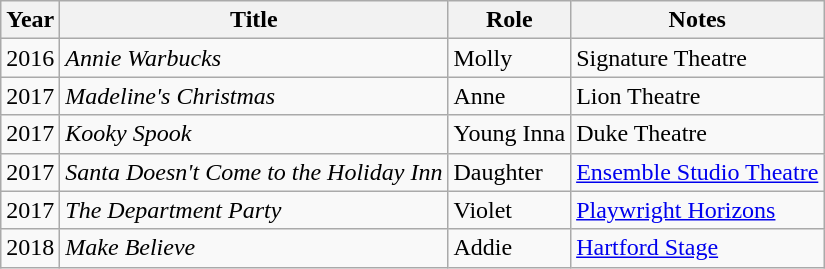<table class="wikitable">
<tr>
<th>Year</th>
<th>Title</th>
<th>Role</th>
<th>Notes</th>
</tr>
<tr>
<td>2016</td>
<td><em>Annie Warbucks</em></td>
<td>Molly</td>
<td>Signature Theatre</td>
</tr>
<tr>
<td>2017</td>
<td><em>Madeline's Christmas</em></td>
<td>Anne</td>
<td>Lion Theatre</td>
</tr>
<tr>
<td>2017</td>
<td><em>Kooky Spook</em></td>
<td>Young Inna</td>
<td>Duke Theatre</td>
</tr>
<tr>
<td>2017</td>
<td><em>Santa Doesn't Come to the Holiday Inn</em></td>
<td>Daughter</td>
<td><a href='#'>Ensemble Studio Theatre</a></td>
</tr>
<tr>
<td>2017</td>
<td><em>The Department Party</em></td>
<td>Violet</td>
<td><a href='#'>Playwright Horizons</a></td>
</tr>
<tr>
<td>2018</td>
<td><em>Make Believe</em></td>
<td>Addie</td>
<td><a href='#'>Hartford Stage</a></td>
</tr>
</table>
